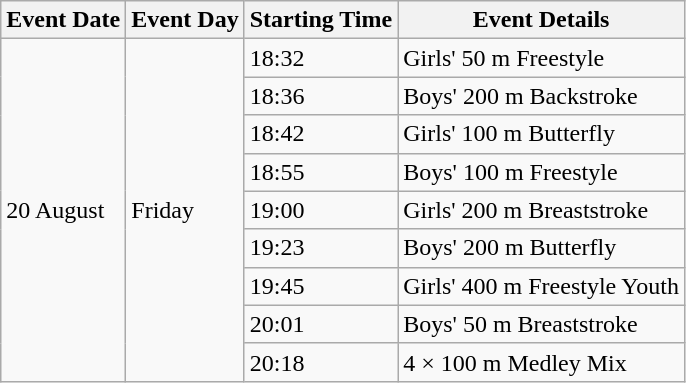<table class="wikitable">
<tr>
<th>Event Date</th>
<th>Event Day</th>
<th>Starting Time</th>
<th>Event Details</th>
</tr>
<tr>
<td rowspan=9>20 August</td>
<td rowspan=9>Friday</td>
<td>18:32</td>
<td>Girls' 50 m Freestyle</td>
</tr>
<tr>
<td>18:36</td>
<td>Boys' 200 m Backstroke</td>
</tr>
<tr>
<td>18:42</td>
<td>Girls' 100 m Butterfly</td>
</tr>
<tr>
<td>18:55</td>
<td>Boys' 100 m Freestyle</td>
</tr>
<tr>
<td>19:00</td>
<td>Girls' 200 m Breaststroke</td>
</tr>
<tr>
<td>19:23</td>
<td>Boys' 200 m Butterfly</td>
</tr>
<tr>
<td>19:45</td>
<td>Girls' 400 m Freestyle Youth</td>
</tr>
<tr>
<td>20:01</td>
<td>Boys' 50 m Breaststroke</td>
</tr>
<tr>
<td>20:18</td>
<td>4 × 100 m Medley Mix</td>
</tr>
</table>
